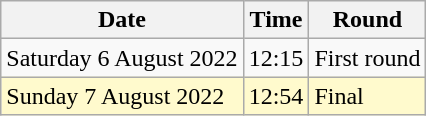<table class="wikitable">
<tr>
<th>Date</th>
<th>Time</th>
<th>Round</th>
</tr>
<tr>
<td>Saturday 6 August 2022</td>
<td>12:15</td>
<td>First round</td>
</tr>
<tr>
<td style=background:lemonchiffon>Sunday  7 August 2022</td>
<td style=background:lemonchiffon>12:54</td>
<td style=background:lemonchiffon>Final</td>
</tr>
</table>
